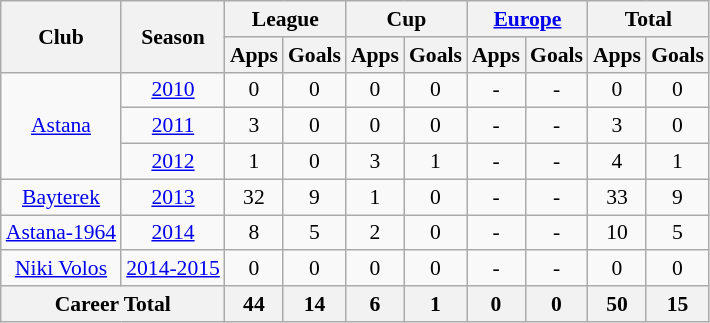<table class="wikitable" style="font-size:90%; text-align: center;">
<tr>
<th rowspan="2">Club</th>
<th rowspan="2">Season</th>
<th colspan="2">League</th>
<th colspan="2">Cup</th>
<th colspan="2"><a href='#'>Europe</a></th>
<th colspan="2">Total</th>
</tr>
<tr>
<th>Apps</th>
<th>Goals</th>
<th>Apps</th>
<th>Goals</th>
<th>Apps</th>
<th>Goals</th>
<th>Apps</th>
<th>Goals</th>
</tr>
<tr>
<td rowspan="3" valign="center"><a href='#'>Astana</a></td>
<td><a href='#'>2010</a></td>
<td>0</td>
<td>0</td>
<td>0</td>
<td>0</td>
<td>-</td>
<td>-</td>
<td>0</td>
<td>0</td>
</tr>
<tr>
<td><a href='#'>2011</a></td>
<td>3</td>
<td>0</td>
<td>0</td>
<td>0</td>
<td>-</td>
<td>-</td>
<td>3</td>
<td>0</td>
</tr>
<tr>
<td><a href='#'>2012</a></td>
<td>1</td>
<td>0</td>
<td>3</td>
<td>1</td>
<td>-</td>
<td>-</td>
<td>4</td>
<td>1</td>
</tr>
<tr>
<td valign="center"><a href='#'>Bayterek</a></td>
<td><a href='#'>2013</a></td>
<td>32</td>
<td>9</td>
<td>1</td>
<td>0</td>
<td>-</td>
<td>-</td>
<td>33</td>
<td>9</td>
</tr>
<tr>
<td valign="center"><a href='#'>Astana-1964</a></td>
<td><a href='#'>2014</a></td>
<td>8</td>
<td>5</td>
<td>2</td>
<td>0</td>
<td>-</td>
<td>-</td>
<td>10</td>
<td>5</td>
</tr>
<tr>
<td valign="center"><a href='#'>Niki Volos</a></td>
<td><a href='#'>2014-2015</a></td>
<td>0</td>
<td>0</td>
<td>0</td>
<td>0</td>
<td>-</td>
<td>-</td>
<td>0</td>
<td>0</td>
</tr>
<tr>
<th colspan="2">Career Total</th>
<th>44</th>
<th>14</th>
<th>6</th>
<th>1</th>
<th>0</th>
<th>0</th>
<th>50</th>
<th>15</th>
</tr>
</table>
